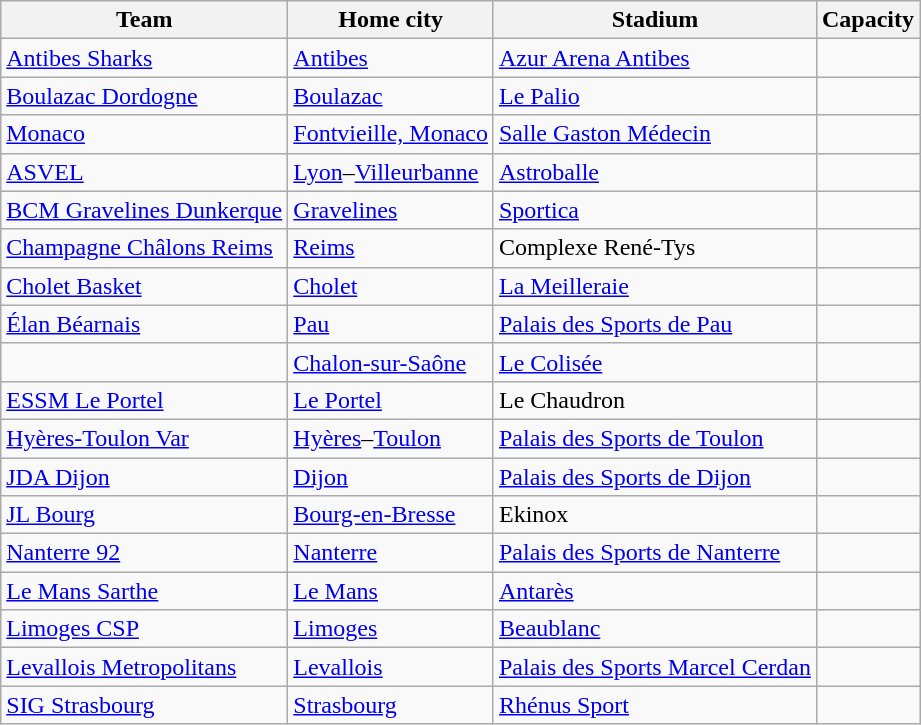<table class="wikitable sortable">
<tr>
<th>Team</th>
<th>Home city</th>
<th>Stadium</th>
<th>Capacity</th>
</tr>
<tr>
<td><a href='#'>Antibes Sharks</a></td>
<td><a href='#'>Antibes</a></td>
<td><a href='#'>Azur Arena Antibes</a></td>
<td style="text-align:center;"></td>
</tr>
<tr>
<td><a href='#'>Boulazac Dordogne</a></td>
<td><a href='#'>Boulazac</a></td>
<td><a href='#'>Le Palio</a></td>
<td style="text-align:center;"></td>
</tr>
<tr>
<td><a href='#'>Monaco</a></td>
<td><a href='#'>Fontvieille, Monaco</a></td>
<td><a href='#'>Salle Gaston Médecin</a></td>
<td style="text-align:center;"></td>
</tr>
<tr>
<td><a href='#'>ASVEL</a></td>
<td><a href='#'>Lyon</a>–<a href='#'>Villeurbanne</a></td>
<td><a href='#'>Astroballe</a></td>
<td style="text-align:center;"></td>
</tr>
<tr>
<td><a href='#'>BCM Gravelines Dunkerque</a></td>
<td><a href='#'>Gravelines</a></td>
<td><a href='#'>Sportica</a></td>
<td style="text-align:center;"></td>
</tr>
<tr>
<td><a href='#'>Champagne Châlons Reims</a></td>
<td><a href='#'>Reims</a></td>
<td>Complexe René-Tys</td>
<td style="text-align:center;"></td>
</tr>
<tr>
<td><a href='#'>Cholet Basket</a></td>
<td><a href='#'>Cholet</a></td>
<td><a href='#'>La Meilleraie</a></td>
<td style="text-align:center;"></td>
</tr>
<tr>
<td><a href='#'>Élan Béarnais</a></td>
<td><a href='#'>Pau</a></td>
<td><a href='#'>Palais des Sports de Pau</a></td>
<td style="text-align:center;"></td>
</tr>
<tr>
<td> </td>
<td><a href='#'>Chalon-sur-Saône</a></td>
<td><a href='#'>Le Colisée</a></td>
<td style="text-align:center;"></td>
</tr>
<tr>
<td><a href='#'>ESSM Le Portel</a></td>
<td><a href='#'>Le Portel</a></td>
<td>Le Chaudron</td>
<td style="text-align:center;"></td>
</tr>
<tr>
<td><a href='#'>Hyères-Toulon Var</a></td>
<td><a href='#'>Hyères</a>–<a href='#'>Toulon</a></td>
<td><a href='#'>Palais des Sports de Toulon</a></td>
<td style="text-align:center;"></td>
</tr>
<tr>
<td><a href='#'>JDA Dijon</a></td>
<td><a href='#'>Dijon</a></td>
<td><a href='#'>Palais des Sports de Dijon</a></td>
<td style="text-align:center;"></td>
</tr>
<tr>
<td><a href='#'>JL Bourg</a></td>
<td><a href='#'>Bourg-en-Bresse</a></td>
<td>Ekinox</td>
<td style="text-align:center;"></td>
</tr>
<tr>
<td><a href='#'>Nanterre 92</a></td>
<td><a href='#'>Nanterre</a></td>
<td><a href='#'>Palais des Sports de Nanterre</a></td>
<td style="text-align:center;"></td>
</tr>
<tr>
<td><a href='#'>Le Mans Sarthe</a></td>
<td><a href='#'>Le Mans</a></td>
<td><a href='#'>Antarès</a></td>
<td style="text-align:center;"></td>
</tr>
<tr>
<td><a href='#'>Limoges CSP</a></td>
<td><a href='#'>Limoges</a></td>
<td><a href='#'>Beaublanc</a></td>
<td style="text-align:center;"></td>
</tr>
<tr>
<td><a href='#'>Levallois Metropolitans</a></td>
<td><a href='#'>Levallois</a></td>
<td><a href='#'>Palais des Sports Marcel Cerdan</a></td>
<td style="text-align:center;"></td>
</tr>
<tr>
<td><a href='#'>SIG Strasbourg</a></td>
<td><a href='#'>Strasbourg</a></td>
<td><a href='#'>Rhénus Sport</a></td>
<td style="text-align:center;"></td>
</tr>
</table>
